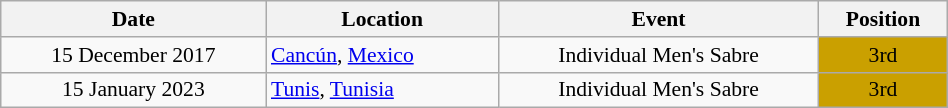<table class="wikitable" width="50%" style="font-size:90%; text-align:center;">
<tr>
<th>Date</th>
<th>Location</th>
<th>Event</th>
<th>Position</th>
</tr>
<tr>
<td>15 December 2017</td>
<td rowspan="1" align="left"> <a href='#'>Cancún</a>, <a href='#'>Mexico</a></td>
<td>Individual Men's Sabre</td>
<td bgcolor="caramel">3rd</td>
</tr>
<tr>
<td>15 January 2023</td>
<td rowspan="1" align="left"> <a href='#'>Tunis</a>, <a href='#'>Tunisia</a></td>
<td>Individual Men's Sabre</td>
<td bgcolor="caramel">3rd</td>
</tr>
</table>
